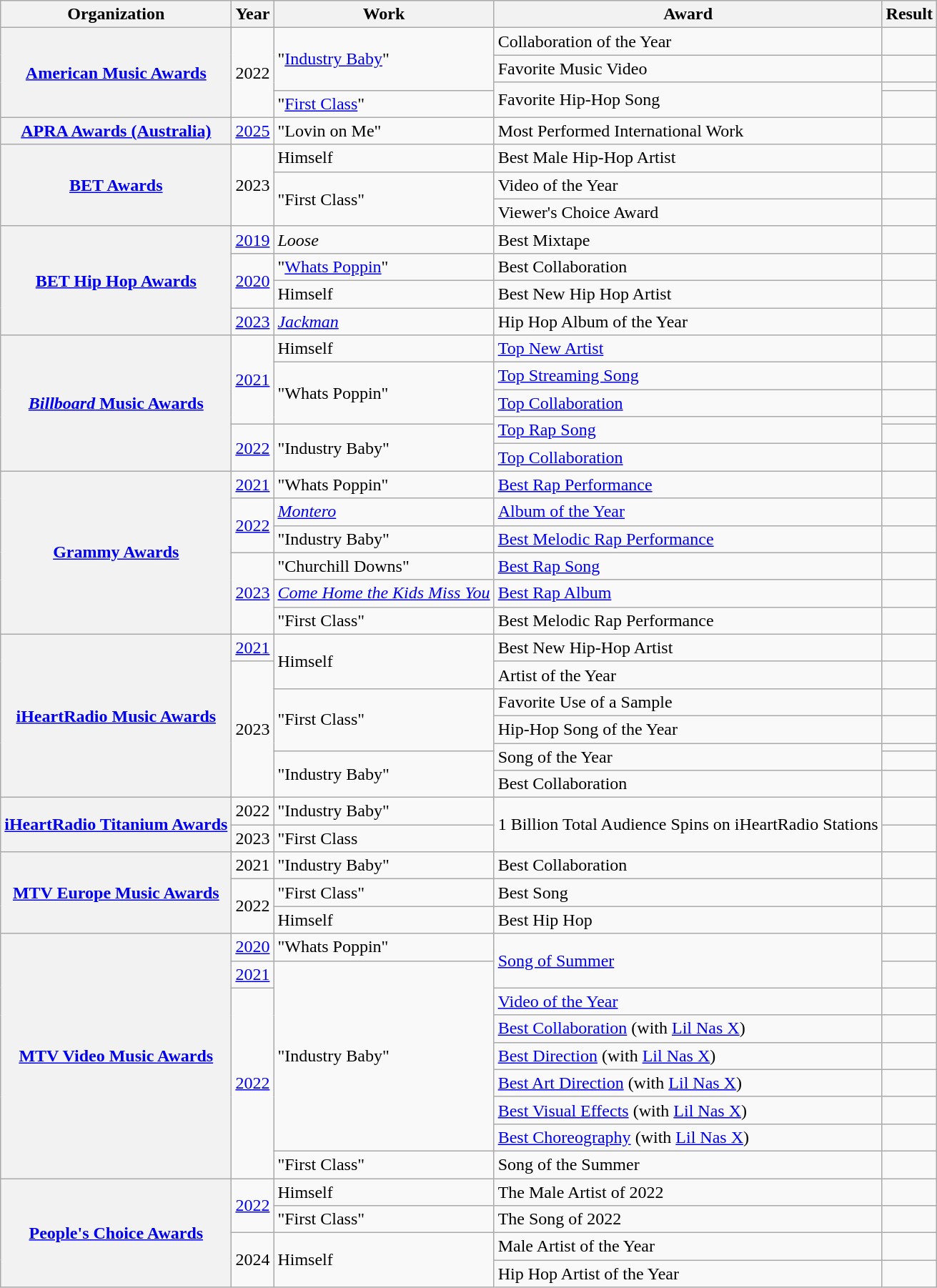<table class="wikitable sortable plainrowheaders">
<tr>
<th scope="col">Organization</th>
<th scope="col">Year</th>
<th scope="col">Work</th>
<th scope="col">Award</th>
<th scope="col">Result</th>
</tr>
<tr>
<th scope="row" rowspan="4"><a href='#'>American Music Awards</a></th>
<td rowspan="4">2022</td>
<td rowspan="3">"<a href='#'>Industry Baby</a>"</td>
<td>Collaboration of the Year</td>
<td></td>
</tr>
<tr>
<td>Favorite Music Video</td>
<td></td>
</tr>
<tr>
<td rowspan="2">Favorite Hip-Hop Song</td>
<td></td>
</tr>
<tr>
<td>"<a href='#'>First Class</a>"</td>
<td></td>
</tr>
<tr>
<th rowspan="1" scope="row"><a href='#'>APRA Awards (Australia)</a></th>
<td><a href='#'>2025</a></td>
<td>"Lovin on Me"</td>
<td>Most Performed International Work</td>
<td></td>
</tr>
<tr>
<th scope="row" rowspan="3"><a href='#'>BET Awards</a></th>
<td rowspan="3">2023</td>
<td>Himself</td>
<td>Best Male Hip-Hop Artist</td>
<td></td>
</tr>
<tr>
<td rowspan="2">"First Class"</td>
<td>Video of the Year</td>
<td></td>
</tr>
<tr>
<td>Viewer's Choice Award</td>
<td></td>
</tr>
<tr>
<th rowspan="4" scope="row"><a href='#'>BET Hip Hop Awards</a></th>
<td><a href='#'>2019</a></td>
<td><em>Loose</em></td>
<td>Best Mixtape</td>
<td></td>
</tr>
<tr>
<td rowspan="2"><a href='#'>2020</a></td>
<td>"<a href='#'>Whats Poppin</a>"</td>
<td>Best Collaboration </td>
<td></td>
</tr>
<tr>
<td>Himself</td>
<td>Best New Hip Hop Artist</td>
<td></td>
</tr>
<tr>
<td><a href='#'>2023</a></td>
<td><em><a href='#'>Jackman</a></em></td>
<td>Hip Hop Album of the Year</td>
<td></td>
</tr>
<tr>
<th rowspan="6" scope="row"><a href='#'><em>Billboard</em> Music Awards</a></th>
<td rowspan="4"><a href='#'>2021</a></td>
<td>Himself</td>
<td><a href='#'>Top New Artist</a></td>
<td></td>
</tr>
<tr>
<td rowspan="3">"Whats Poppin"</td>
<td><a href='#'>Top Streaming Song</a></td>
<td></td>
</tr>
<tr>
<td><a href='#'>Top Collaboration</a></td>
<td></td>
</tr>
<tr>
<td rowspan="2"><a href='#'>Top Rap Song</a></td>
<td></td>
</tr>
<tr>
<td rowspan="2"><a href='#'>2022</a></td>
<td rowspan="2">"Industry Baby"</td>
<td></td>
</tr>
<tr>
<td><a href='#'>Top Collaboration</a> </td>
<td></td>
</tr>
<tr>
<th rowspan="6" scope="row"><a href='#'>Grammy Awards</a></th>
<td><a href='#'>2021</a></td>
<td>"Whats Poppin"</td>
<td><a href='#'>Best Rap Performance</a></td>
<td></td>
</tr>
<tr>
<td rowspan="2"><a href='#'>2022</a></td>
<td><em><a href='#'>Montero</a></em></td>
<td><a href='#'>Album of the Year</a> </td>
<td></td>
</tr>
<tr>
<td>"Industry Baby"</td>
<td><a href='#'>Best Melodic Rap Performance</a> </td>
<td></td>
</tr>
<tr>
<td rowspan="3"><a href='#'>2023</a></td>
<td>"Churchill Downs"</td>
<td><a href='#'>Best Rap Song</a></td>
<td></td>
</tr>
<tr>
<td><em><a href='#'>Come Home the Kids Miss You</a></em></td>
<td><a href='#'>Best Rap Album</a></td>
<td></td>
</tr>
<tr>
<td>"First Class"</td>
<td>Best Melodic Rap Performance</td>
<td></td>
</tr>
<tr>
<th rowspan="7" scope="row"><a href='#'>iHeartRadio Music Awards</a></th>
<td><a href='#'>2021</a></td>
<td rowspan="2">Himself</td>
<td>Best New Hip-Hop Artist</td>
<td></td>
</tr>
<tr>
<td rowspan="6">2023</td>
<td>Artist of the Year</td>
<td></td>
</tr>
<tr>
<td rowspan="3">"First Class"</td>
<td>Favorite Use of a Sample</td>
<td></td>
</tr>
<tr>
<td>Hip-Hop Song of the Year</td>
<td></td>
</tr>
<tr>
<td rowspan="2">Song of the Year</td>
<td></td>
</tr>
<tr>
<td rowspan="2">"Industry Baby"</td>
<td></td>
</tr>
<tr>
<td>Best Collaboration</td>
<td></td>
</tr>
<tr>
<th rowspan="2" scope="row"><a href='#'>iHeartRadio Titanium Awards</a></th>
<td>2022</td>
<td>"Industry Baby"</td>
<td rowspan="2">1 Billion Total Audience Spins on iHeartRadio Stations</td>
<td></td>
</tr>
<tr>
<td>2023</td>
<td>"First Class</td>
<td></td>
</tr>
<tr>
<th rowspan="3" scope="row"><a href='#'>MTV Europe Music Awards</a></th>
<td>2021</td>
<td>"Industry Baby"</td>
<td>Best Collaboration</td>
<td></td>
</tr>
<tr>
<td rowspan="2">2022</td>
<td>"First Class"</td>
<td>Best Song</td>
<td></td>
</tr>
<tr>
<td>Himself</td>
<td>Best Hip Hop</td>
<td></td>
</tr>
<tr>
<th scope="row" rowspan="9"><a href='#'>MTV Video Music Awards</a></th>
<td><a href='#'>2020</a></td>
<td>"Whats Poppin"</td>
<td rowspan="2"><a href='#'>Song of Summer</a></td>
<td></td>
</tr>
<tr>
<td><a href='#'>2021</a></td>
<td rowspan="7">"Industry Baby"</td>
<td></td>
</tr>
<tr>
<td rowspan="7"><a href='#'>2022</a></td>
<td><a href='#'>Video of the Year</a></td>
<td></td>
</tr>
<tr>
<td><a href='#'>Best Collaboration</a> (with <a href='#'>Lil Nas X</a>)</td>
<td></td>
</tr>
<tr>
<td><a href='#'>Best Direction</a> (with <a href='#'>Lil Nas X</a>)</td>
<td></td>
</tr>
<tr>
<td><a href='#'>Best Art Direction</a> (with <a href='#'>Lil Nas X</a>)</td>
<td></td>
</tr>
<tr>
<td><a href='#'>Best Visual Effects</a> (with <a href='#'>Lil Nas X</a>)</td>
<td></td>
</tr>
<tr>
<td><a href='#'>Best Choreography</a> (with <a href='#'>Lil Nas X</a>)</td>
<td></td>
</tr>
<tr>
<td>"First Class"</td>
<td>Song of the Summer</td>
<td></td>
</tr>
<tr>
<th rowspan="4" scope="row"><a href='#'>People's Choice Awards</a></th>
<td rowspan="2"><a href='#'>2022</a></td>
<td>Himself</td>
<td>The Male Artist of 2022</td>
<td></td>
</tr>
<tr>
<td>"First Class"</td>
<td>The Song of 2022</td>
<td></td>
</tr>
<tr>
<td rowspan="2">2024</td>
<td rowspan="2">Himself</td>
<td>Male Artist of the Year</td>
<td></td>
</tr>
<tr>
<td>Hip Hop Artist of the Year</td>
<td></td>
</tr>
</table>
